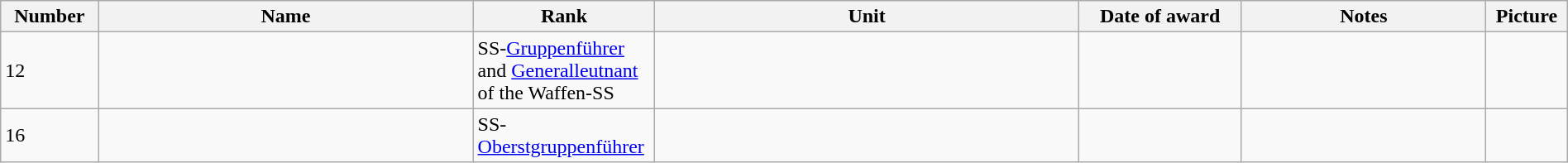<table class="wikitable sortable" style="width:100%;">
<tr>
<th width="6%">Number</th>
<th width="23%">Name</th>
<th width="10%">Rank</th>
<th width="26%">Unit</th>
<th width="10%">Date of award</th>
<th width="15%" class="unsortable">Notes</th>
<th width="5%" class="unsortable">Picture</th>
</tr>
<tr>
<td>12</td>
<td></td>
<td>SS-<a href='#'>Gruppenführer</a> and <a href='#'>Generalleutnant</a> of the Waffen-SS</td>
<td></td>
<td></td>
<td></td>
<td></td>
</tr>
<tr>
<td>16</td>
<td></td>
<td>SS-<a href='#'>Oberstgruppenführer</a></td>
<td></td>
<td></td>
<td></td>
<td></td>
</tr>
</table>
